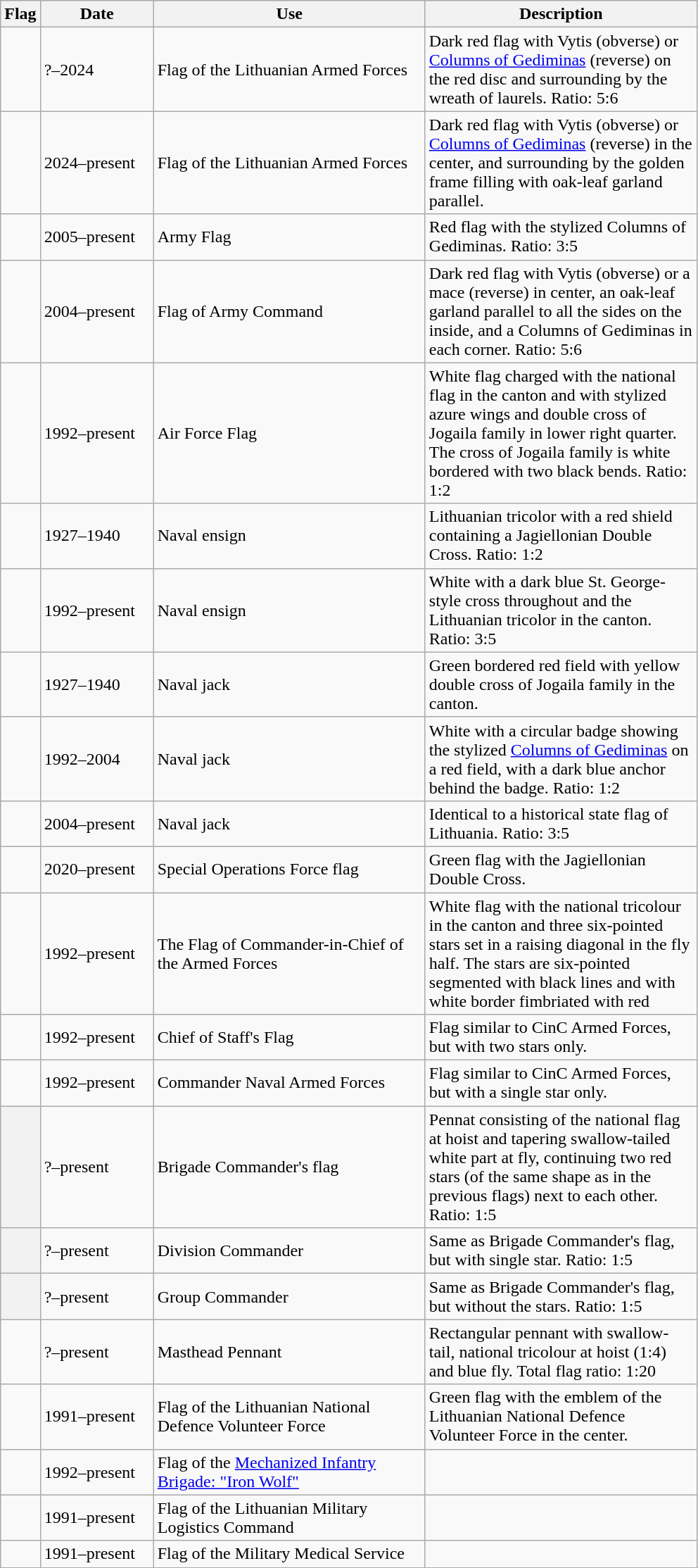<table class="wikitable sortable">
<tr>
<th>Flag</th>
<th width="100">Date</th>
<th width="250">Use</th>
<th width="250">Description</th>
</tr>
<tr>
<td><br></td>
<td>?–2024</td>
<td>Flag of the Lithuanian Armed Forces</td>
<td>Dark red flag with Vytis (obverse) or <a href='#'>Columns of Gediminas</a> (reverse) on the red disc and surrounding by the wreath of laurels. Ratio: 5:6</td>
</tr>
<tr>
<td><br></td>
<td>2024–present</td>
<td>Flag of the Lithuanian Armed Forces</td>
<td>Dark red flag with Vytis (obverse) or <a href='#'>Columns of Gediminas</a> (reverse) in the center, and surrounding by the golden frame filling with oak-leaf garland parallel.</td>
</tr>
<tr>
<td></td>
<td>2005–present</td>
<td>Army Flag</td>
<td>Red flag with the stylized Columns of Gediminas. Ratio: 3:5</td>
</tr>
<tr>
<td><br></td>
<td>2004–present</td>
<td>Flag of Army Command</td>
<td>Dark red flag with Vytis (obverse) or a mace (reverse) in center, an oak-leaf garland parallel to all the sides on the inside, and a Columns of Gediminas in each corner. Ratio: 5:6</td>
</tr>
<tr>
<td></td>
<td>1992–present</td>
<td>Air Force Flag</td>
<td>White flag charged with the national flag in the canton and with stylized azure wings and double cross of Jogaila family in lower right quarter. The cross of Jogaila family is white bordered with two black bends. Ratio: 1:2</td>
</tr>
<tr>
<td></td>
<td>1927–1940</td>
<td>Naval ensign</td>
<td>Lithuanian tricolor with a red shield containing a Jagiellonian Double Cross. Ratio: 1:2</td>
</tr>
<tr>
<td></td>
<td>1992–present</td>
<td>Naval ensign</td>
<td>White with a dark blue St. George-style cross throughout and the Lithuanian tricolor in the canton. Ratio: 3:5</td>
</tr>
<tr>
<td></td>
<td>1927–1940</td>
<td>Naval jack</td>
<td>Green bordered red field with yellow double cross of Jogaila family in the canton.</td>
</tr>
<tr>
<td></td>
<td>1992–2004</td>
<td>Naval jack</td>
<td>White with a circular badge showing the stylized <a href='#'>Columns of Gediminas</a> on a red field, with a dark blue anchor behind the badge. Ratio: 1:2</td>
</tr>
<tr>
<td></td>
<td>2004–present</td>
<td>Naval jack</td>
<td>Identical to a historical state flag of Lithuania. Ratio: 3:5</td>
</tr>
<tr>
<td></td>
<td>2020–present</td>
<td>Special Operations Force flag</td>
<td>Green flag with the Jagiellonian Double Cross.</td>
</tr>
<tr>
<td></td>
<td>1992–present</td>
<td>The Flag of Commander-in-Chief of the Armed Forces</td>
<td>White flag with the national tricolour in the canton and three six-pointed stars set in a raising diagonal in the fly half. The stars are six-pointed segmented with black lines and with white border fimbriated with red</td>
</tr>
<tr>
<td></td>
<td>1992–present</td>
<td>Chief of Staff's Flag</td>
<td>Flag similar to CinC Armed Forces, but with two stars only.</td>
</tr>
<tr>
<td></td>
<td>1992–present</td>
<td>Commander Naval Armed Forces</td>
<td>Flag similar to CinC Armed Forces, but with a single star only.</td>
</tr>
<tr>
<th></th>
<td>?–present</td>
<td>Brigade Commander's flag</td>
<td>Pennat consisting of the national flag at hoist and tapering swallow-tailed white part at fly, continuing two red stars (of the same shape as in the previous flags) next to each other. Ratio: 1:5</td>
</tr>
<tr>
<th></th>
<td>?–present</td>
<td>Division Commander</td>
<td>Same as Brigade Commander's flag, but with single star. Ratio: 1:5</td>
</tr>
<tr>
<th></th>
<td>?–present</td>
<td>Group Commander</td>
<td>Same as Brigade Commander's flag, but without the stars. Ratio: 1:5</td>
</tr>
<tr>
<td></td>
<td>?–present</td>
<td>Masthead Pennant</td>
<td>Rectangular pennant with swallow-tail, national tricolour at hoist (1:4) and blue fly. Total flag ratio: 1:20</td>
</tr>
<tr>
<td></td>
<td>1991–present</td>
<td>Flag of the Lithuanian National Defence Volunteer Force</td>
<td>Green flag with the emblem of the Lithuanian National Defence Volunteer Force in the center.</td>
</tr>
<tr>
<td></td>
<td>1992–present</td>
<td>Flag of the <a href='#'>Mechanized Infantry Brigade: "Iron Wolf"</a></td>
<td></td>
</tr>
<tr>
<td></td>
<td>1991–present</td>
<td>Flag of the Lithuanian Military Logistics Command</td>
<td></td>
</tr>
<tr>
<td></td>
<td>1991–present</td>
<td>Flag of the Military Medical Service</td>
</tr>
</table>
